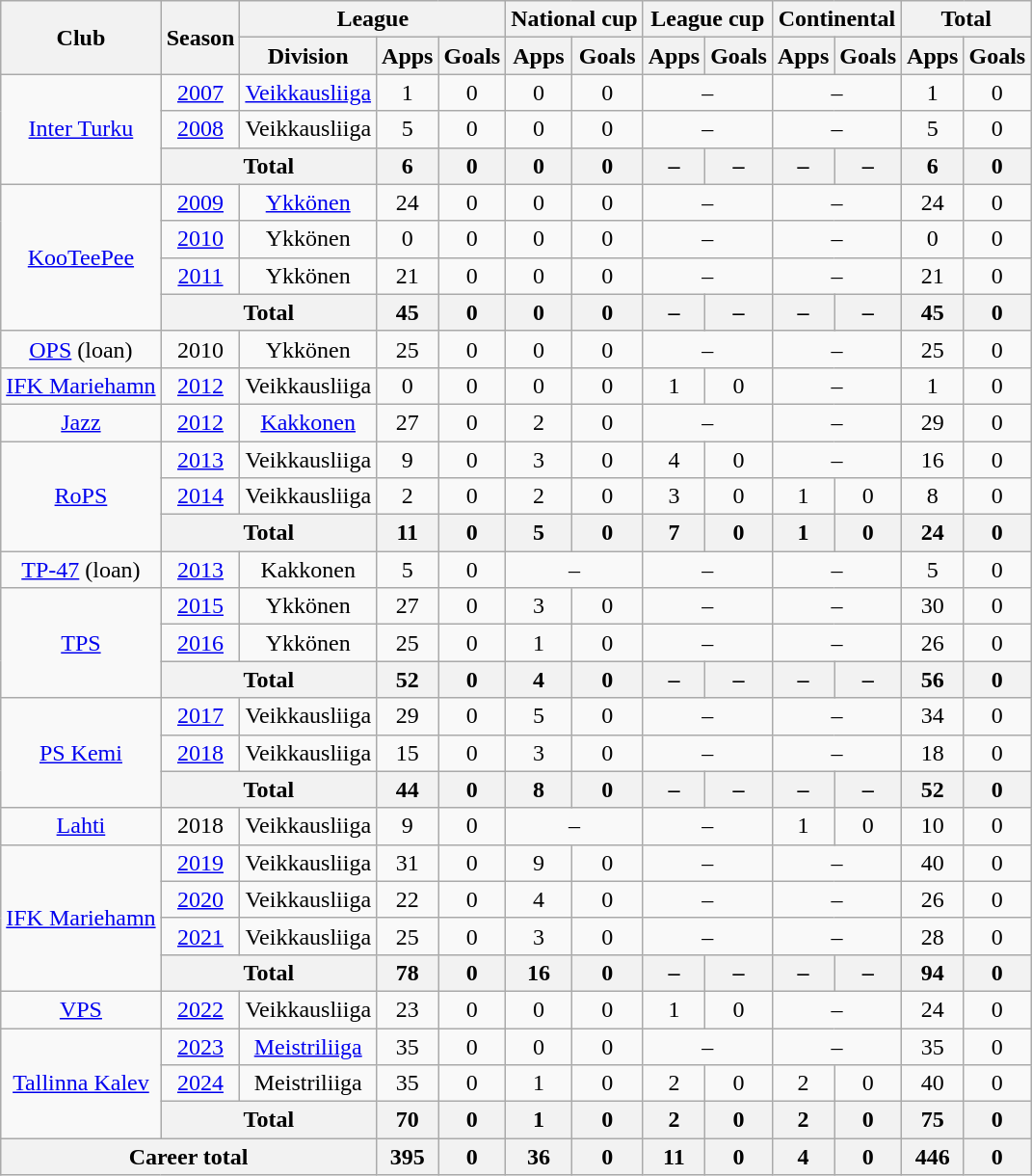<table class="wikitable" style="text-align:center">
<tr>
<th rowspan="2">Club</th>
<th rowspan="2">Season</th>
<th colspan="3">League</th>
<th colspan="2">National cup</th>
<th colspan="2">League cup</th>
<th colspan="2">Continental</th>
<th colspan="2">Total</th>
</tr>
<tr>
<th>Division</th>
<th>Apps</th>
<th>Goals</th>
<th>Apps</th>
<th>Goals</th>
<th>Apps</th>
<th>Goals</th>
<th>Apps</th>
<th>Goals</th>
<th>Apps</th>
<th>Goals</th>
</tr>
<tr>
<td rowspan="3"><a href='#'>Inter Turku</a></td>
<td><a href='#'>2007</a></td>
<td><a href='#'>Veikkausliiga</a></td>
<td>1</td>
<td>0</td>
<td>0</td>
<td>0</td>
<td colspan="2">–</td>
<td colspan="2">–</td>
<td>1</td>
<td>0</td>
</tr>
<tr>
<td><a href='#'>2008</a></td>
<td>Veikkausliiga</td>
<td>5</td>
<td>0</td>
<td>0</td>
<td>0</td>
<td colspan="2">–</td>
<td colspan="2">–</td>
<td>5</td>
<td>0</td>
</tr>
<tr>
<th colspan="2">Total</th>
<th>6</th>
<th>0</th>
<th>0</th>
<th>0</th>
<th>–</th>
<th>–</th>
<th>–</th>
<th>–</th>
<th>6</th>
<th>0</th>
</tr>
<tr>
<td rowspan="4"><a href='#'>KooTeePee</a></td>
<td><a href='#'>2009</a></td>
<td><a href='#'>Ykkönen</a></td>
<td>24</td>
<td>0</td>
<td>0</td>
<td>0</td>
<td colspan="2">–</td>
<td colspan="2">–</td>
<td>24</td>
<td>0</td>
</tr>
<tr>
<td><a href='#'>2010</a></td>
<td>Ykkönen</td>
<td>0</td>
<td>0</td>
<td>0</td>
<td>0</td>
<td colspan="2">–</td>
<td colspan="2">–</td>
<td>0</td>
<td>0</td>
</tr>
<tr>
<td><a href='#'>2011</a></td>
<td>Ykkönen</td>
<td>21</td>
<td>0</td>
<td>0</td>
<td>0</td>
<td colspan="2">–</td>
<td colspan="2">–</td>
<td>21</td>
<td>0</td>
</tr>
<tr>
<th colspan="2">Total</th>
<th>45</th>
<th>0</th>
<th>0</th>
<th>0</th>
<th>–</th>
<th>–</th>
<th>–</th>
<th>–</th>
<th>45</th>
<th>0</th>
</tr>
<tr>
<td><a href='#'>OPS</a> (loan)</td>
<td>2010</td>
<td>Ykkönen</td>
<td>25</td>
<td>0</td>
<td>0</td>
<td>0</td>
<td colspan="2">–</td>
<td colspan="2">–</td>
<td>25</td>
<td>0</td>
</tr>
<tr>
<td><a href='#'>IFK Mariehamn</a></td>
<td><a href='#'>2012</a></td>
<td>Veikkausliiga</td>
<td>0</td>
<td>0</td>
<td>0</td>
<td>0</td>
<td>1</td>
<td>0</td>
<td colspan="2">–</td>
<td>1</td>
<td>0</td>
</tr>
<tr>
<td><a href='#'>Jazz</a></td>
<td><a href='#'>2012</a></td>
<td><a href='#'>Kakkonen</a></td>
<td>27</td>
<td>0</td>
<td>2</td>
<td>0</td>
<td colspan="2">–</td>
<td colspan="2">–</td>
<td>29</td>
<td>0</td>
</tr>
<tr>
<td rowspan="3"><a href='#'>RoPS</a></td>
<td><a href='#'>2013</a></td>
<td>Veikkausliiga</td>
<td>9</td>
<td>0</td>
<td>3</td>
<td>0</td>
<td>4</td>
<td>0</td>
<td colspan="2">–</td>
<td>16</td>
<td>0</td>
</tr>
<tr>
<td><a href='#'>2014</a></td>
<td>Veikkausliiga</td>
<td>2</td>
<td>0</td>
<td>2</td>
<td>0</td>
<td>3</td>
<td>0</td>
<td>1</td>
<td>0</td>
<td>8</td>
<td>0</td>
</tr>
<tr>
<th colspan="2">Total</th>
<th>11</th>
<th>0</th>
<th>5</th>
<th>0</th>
<th>7</th>
<th>0</th>
<th>1</th>
<th>0</th>
<th>24</th>
<th>0</th>
</tr>
<tr>
<td><a href='#'>TP-47</a> (loan)</td>
<td><a href='#'>2013</a></td>
<td>Kakkonen</td>
<td>5</td>
<td>0</td>
<td colspan="2">–</td>
<td colspan="2">–</td>
<td colspan="2">–</td>
<td>5</td>
<td>0</td>
</tr>
<tr>
<td rowspan="3"><a href='#'>TPS</a></td>
<td><a href='#'>2015</a></td>
<td>Ykkönen</td>
<td>27</td>
<td>0</td>
<td>3</td>
<td>0</td>
<td colspan="2">–</td>
<td colspan="2">–</td>
<td>30</td>
<td>0</td>
</tr>
<tr>
<td><a href='#'>2016</a></td>
<td>Ykkönen</td>
<td>25</td>
<td>0</td>
<td>1</td>
<td>0</td>
<td colspan="2">–</td>
<td colspan="2">–</td>
<td>26</td>
<td>0</td>
</tr>
<tr>
<th colspan="2">Total</th>
<th>52</th>
<th>0</th>
<th>4</th>
<th>0</th>
<th>–</th>
<th>–</th>
<th>–</th>
<th>–</th>
<th>56</th>
<th>0</th>
</tr>
<tr>
<td rowspan="3"><a href='#'>PS Kemi</a></td>
<td><a href='#'>2017</a></td>
<td>Veikkausliiga</td>
<td>29</td>
<td>0</td>
<td>5</td>
<td>0</td>
<td colspan="2">–</td>
<td colspan="2">–</td>
<td>34</td>
<td>0</td>
</tr>
<tr>
<td><a href='#'>2018</a></td>
<td>Veikkausliiga</td>
<td>15</td>
<td>0</td>
<td>3</td>
<td>0</td>
<td colspan="2">–</td>
<td colspan="2">–</td>
<td>18</td>
<td>0</td>
</tr>
<tr>
<th colspan="2">Total</th>
<th>44</th>
<th>0</th>
<th>8</th>
<th>0</th>
<th>–</th>
<th>–</th>
<th>–</th>
<th>–</th>
<th>52</th>
<th>0</th>
</tr>
<tr>
<td><a href='#'>Lahti</a></td>
<td>2018</td>
<td>Veikkausliiga</td>
<td>9</td>
<td>0</td>
<td colspan="2">–</td>
<td colspan="2">–</td>
<td>1</td>
<td>0</td>
<td>10</td>
<td>0</td>
</tr>
<tr>
<td rowspan="4"><a href='#'>IFK Mariehamn</a></td>
<td><a href='#'>2019</a></td>
<td>Veikkausliiga</td>
<td>31</td>
<td>0</td>
<td>9</td>
<td>0</td>
<td colspan="2">–</td>
<td colspan="2">–</td>
<td>40</td>
<td>0</td>
</tr>
<tr>
<td><a href='#'>2020</a></td>
<td>Veikkausliiga</td>
<td>22</td>
<td>0</td>
<td>4</td>
<td>0</td>
<td colspan="2">–</td>
<td colspan="2">–</td>
<td>26</td>
<td>0</td>
</tr>
<tr>
<td><a href='#'>2021</a></td>
<td>Veikkausliiga</td>
<td>25</td>
<td>0</td>
<td>3</td>
<td>0</td>
<td colspan="2">–</td>
<td colspan="2">–</td>
<td>28</td>
<td>0</td>
</tr>
<tr>
<th colspan="2">Total</th>
<th>78</th>
<th>0</th>
<th>16</th>
<th>0</th>
<th>–</th>
<th>–</th>
<th>–</th>
<th>–</th>
<th>94</th>
<th>0</th>
</tr>
<tr>
<td><a href='#'>VPS</a></td>
<td><a href='#'>2022</a></td>
<td>Veikkausliiga</td>
<td>23</td>
<td>0</td>
<td>0</td>
<td>0</td>
<td>1</td>
<td>0</td>
<td colspan="2">–</td>
<td>24</td>
<td>0</td>
</tr>
<tr>
<td rowspan="3"><a href='#'>Tallinna Kalev</a></td>
<td><a href='#'>2023</a></td>
<td><a href='#'>Meistriliiga</a></td>
<td>35</td>
<td>0</td>
<td>0</td>
<td>0</td>
<td colspan="2">–</td>
<td colspan="2">–</td>
<td>35</td>
<td>0</td>
</tr>
<tr>
<td><a href='#'>2024</a></td>
<td>Meistriliiga</td>
<td>35</td>
<td>0</td>
<td>1</td>
<td>0</td>
<td>2</td>
<td>0</td>
<td>2</td>
<td>0</td>
<td>40</td>
<td>0</td>
</tr>
<tr>
<th colspan="2">Total</th>
<th>70</th>
<th>0</th>
<th>1</th>
<th>0</th>
<th>2</th>
<th>0</th>
<th>2</th>
<th>0</th>
<th>75</th>
<th>0</th>
</tr>
<tr>
<th colspan="3">Career total</th>
<th>395</th>
<th>0</th>
<th>36</th>
<th>0</th>
<th>11</th>
<th>0</th>
<th>4</th>
<th>0</th>
<th>446</th>
<th>0</th>
</tr>
</table>
